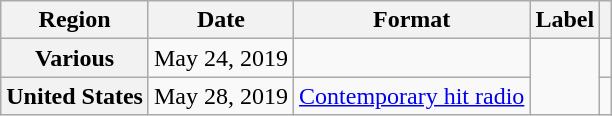<table class="wikitable sortable plainrowheaders">
<tr>
<th scope="col">Region</th>
<th scope="col">Date</th>
<th scope="col">Format</th>
<th scope="col">Label</th>
<th scope="col"></th>
</tr>
<tr>
<th scope="row">Various</th>
<td>May 24, 2019</td>
<td></td>
<td rowspan="2"></td>
<td></td>
</tr>
<tr>
<th scope="row">United States</th>
<td>May 28, 2019</td>
<td><a href='#'>Contemporary hit radio</a></td>
<td></td>
</tr>
</table>
